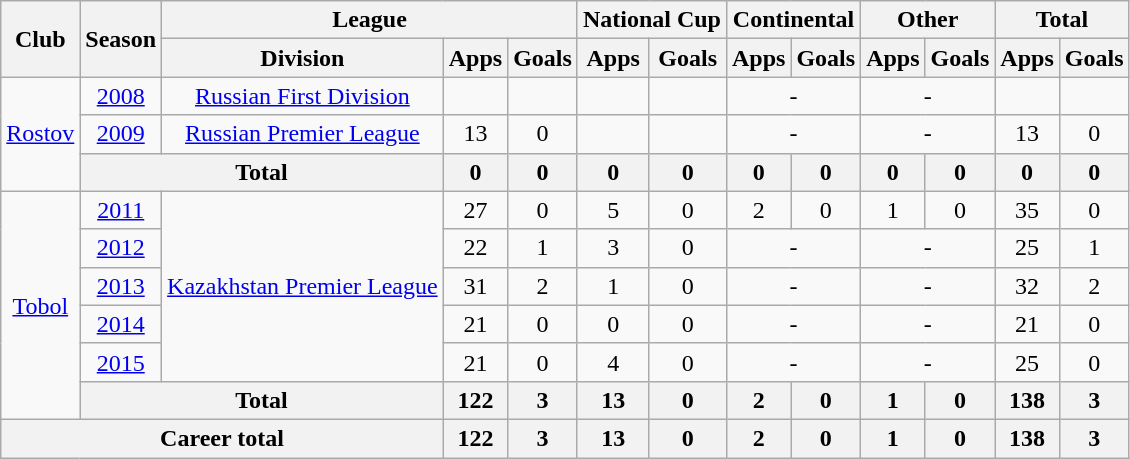<table class="wikitable" style="text-align: center;">
<tr>
<th rowspan="2">Club</th>
<th rowspan="2">Season</th>
<th colspan="3">League</th>
<th colspan="2">National Cup</th>
<th colspan="2">Continental</th>
<th colspan="2">Other</th>
<th colspan="2">Total</th>
</tr>
<tr>
<th>Division</th>
<th>Apps</th>
<th>Goals</th>
<th>Apps</th>
<th>Goals</th>
<th>Apps</th>
<th>Goals</th>
<th>Apps</th>
<th>Goals</th>
<th>Apps</th>
<th>Goals</th>
</tr>
<tr>
<td rowspan="3" valign="center"><a href='#'>Rostov</a></td>
<td><a href='#'>2008</a></td>
<td><a href='#'>Russian First Division</a></td>
<td></td>
<td></td>
<td></td>
<td></td>
<td colspan="2">-</td>
<td colspan="2">-</td>
<td></td>
<td></td>
</tr>
<tr>
<td><a href='#'>2009</a></td>
<td><a href='#'>Russian Premier League</a></td>
<td>13</td>
<td>0</td>
<td></td>
<td></td>
<td colspan="2">-</td>
<td colspan="2">-</td>
<td>13</td>
<td>0</td>
</tr>
<tr>
<th colspan="2">Total</th>
<th>0</th>
<th>0</th>
<th>0</th>
<th>0</th>
<th>0</th>
<th>0</th>
<th>0</th>
<th>0</th>
<th>0</th>
<th>0</th>
</tr>
<tr>
<td rowspan="6" valign="center"><a href='#'>Tobol</a></td>
<td><a href='#'>2011</a></td>
<td rowspan="5" valign="center"><a href='#'>Kazakhstan Premier League</a></td>
<td>27</td>
<td>0</td>
<td>5</td>
<td>0</td>
<td>2</td>
<td>0</td>
<td>1</td>
<td>0</td>
<td>35</td>
<td>0</td>
</tr>
<tr>
<td><a href='#'>2012</a></td>
<td>22</td>
<td>1</td>
<td>3</td>
<td>0</td>
<td colspan="2">-</td>
<td colspan="2">-</td>
<td>25</td>
<td>1</td>
</tr>
<tr>
<td><a href='#'>2013</a></td>
<td>31</td>
<td>2</td>
<td>1</td>
<td>0</td>
<td colspan="2">-</td>
<td colspan="2">-</td>
<td>32</td>
<td>2</td>
</tr>
<tr>
<td><a href='#'>2014</a></td>
<td>21</td>
<td>0</td>
<td>0</td>
<td>0</td>
<td colspan="2">-</td>
<td colspan="2">-</td>
<td>21</td>
<td>0</td>
</tr>
<tr>
<td><a href='#'>2015</a></td>
<td>21</td>
<td>0</td>
<td>4</td>
<td>0</td>
<td colspan="2">-</td>
<td colspan="2">-</td>
<td>25</td>
<td>0</td>
</tr>
<tr>
<th colspan="2">Total</th>
<th>122</th>
<th>3</th>
<th>13</th>
<th>0</th>
<th>2</th>
<th>0</th>
<th>1</th>
<th>0</th>
<th>138</th>
<th>3</th>
</tr>
<tr>
<th colspan="3">Career total</th>
<th>122</th>
<th>3</th>
<th>13</th>
<th>0</th>
<th>2</th>
<th>0</th>
<th>1</th>
<th>0</th>
<th>138</th>
<th>3</th>
</tr>
</table>
